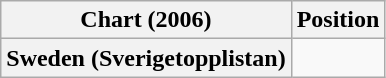<table class="wikitable plainrowheaders">
<tr>
<th>Chart (2006)</th>
<th>Position</th>
</tr>
<tr>
<th scope="row">Sweden (Sverigetopplistan)</th>
<td></td>
</tr>
</table>
